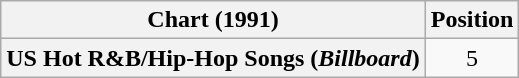<table class="wikitable plainrowheaders" style="text-align:center">
<tr>
<th scope="col">Chart (1991)</th>
<th scope="col">Position</th>
</tr>
<tr>
<th scope="row">US Hot R&B/Hip-Hop Songs (<em>Billboard</em>)</th>
<td>5</td>
</tr>
</table>
